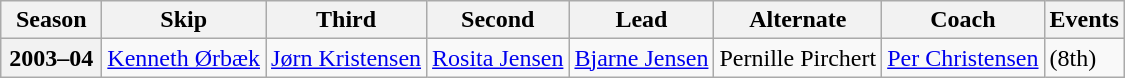<table class="wikitable">
<tr>
<th scope="col" width=60>Season</th>
<th scope="col">Skip</th>
<th scope="col">Third</th>
<th scope="col">Second</th>
<th scope="col">Lead</th>
<th scope="col">Alternate</th>
<th scope="col">Coach</th>
<th scope="col">Events</th>
</tr>
<tr>
<th scope="row">2003–04</th>
<td><a href='#'>Kenneth Ørbæk</a></td>
<td><a href='#'>Jørn Kristensen</a></td>
<td><a href='#'>Rosita Jensen</a></td>
<td><a href='#'>Bjarne Jensen</a></td>
<td>Pernille Pirchert</td>
<td><a href='#'>Per Christensen</a></td>
<td> (8th)</td>
</tr>
</table>
